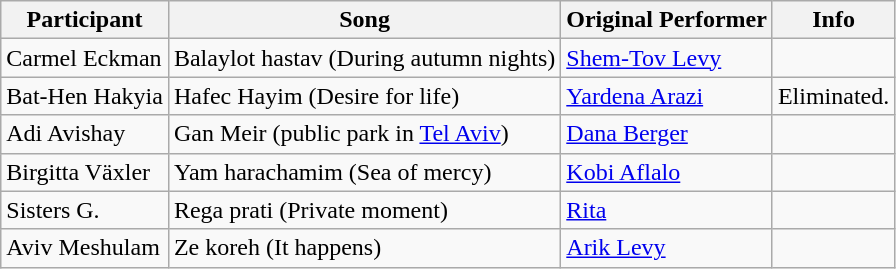<table class="wikitable">
<tr>
<th>Participant</th>
<th>Song</th>
<th>Original Performer</th>
<th>Info</th>
</tr>
<tr>
<td>Carmel Eckman</td>
<td>Balaylot hastav (During autumn nights)</td>
<td><a href='#'>Shem-Tov Levy</a></td>
<td></td>
</tr>
<tr>
<td>Bat-Hen Hakyia</td>
<td>Hafec Hayim (Desire for life)</td>
<td><a href='#'>Yardena Arazi</a></td>
<td>Eliminated.</td>
</tr>
<tr>
<td>Adi Avishay</td>
<td>Gan Meir (public park in <a href='#'>Tel Aviv</a>)</td>
<td><a href='#'>Dana Berger</a></td>
<td></td>
</tr>
<tr>
<td>Birgitta Växler</td>
<td>Yam harachamim (Sea of mercy)</td>
<td><a href='#'>Kobi Aflalo</a></td>
<td></td>
</tr>
<tr>
<td>Sisters G.</td>
<td>Rega prati (Private moment)</td>
<td><a href='#'>Rita</a></td>
<td></td>
</tr>
<tr>
<td>Aviv Meshulam</td>
<td>Ze koreh (It happens)</td>
<td><a href='#'>Arik Levy</a></td>
<td></td>
</tr>
</table>
